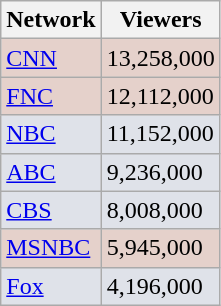<table class="wikitable">
<tr>
<th>Network</th>
<th>Viewers</th>
</tr>
<tr style="background:#e5d1cb;">
<td><a href='#'>CNN</a></td>
<td>13,258,000</td>
</tr>
<tr style="background:#e5d1cb;">
<td><a href='#'>FNC</a></td>
<td>12,112,000</td>
</tr>
<tr style="background:#dfe2e9;">
<td><a href='#'>NBC</a></td>
<td>11,152,000</td>
</tr>
<tr style="background:#dfe2e9;">
<td><a href='#'>ABC</a></td>
<td>9,236,000</td>
</tr>
<tr style="background:#dfe2e9;">
<td><a href='#'>CBS</a></td>
<td>8,008,000</td>
</tr>
<tr style="background:#e5d1cb;">
<td><a href='#'>MSNBC</a></td>
<td>5,945,000</td>
</tr>
<tr style="background:#dfe2e9;">
<td><a href='#'>Fox</a></td>
<td>4,196,000</td>
</tr>
</table>
